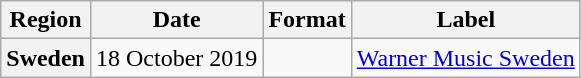<table class="wikitable plainrowheaders">
<tr>
<th scope="col">Region</th>
<th scope="col">Date</th>
<th scope="col">Format</th>
<th scope="col">Label</th>
</tr>
<tr>
<th scope="row">Sweden</th>
<td>18 October 2019</td>
<td></td>
<td><a href='#'>Warner Music Sweden</a></td>
</tr>
</table>
